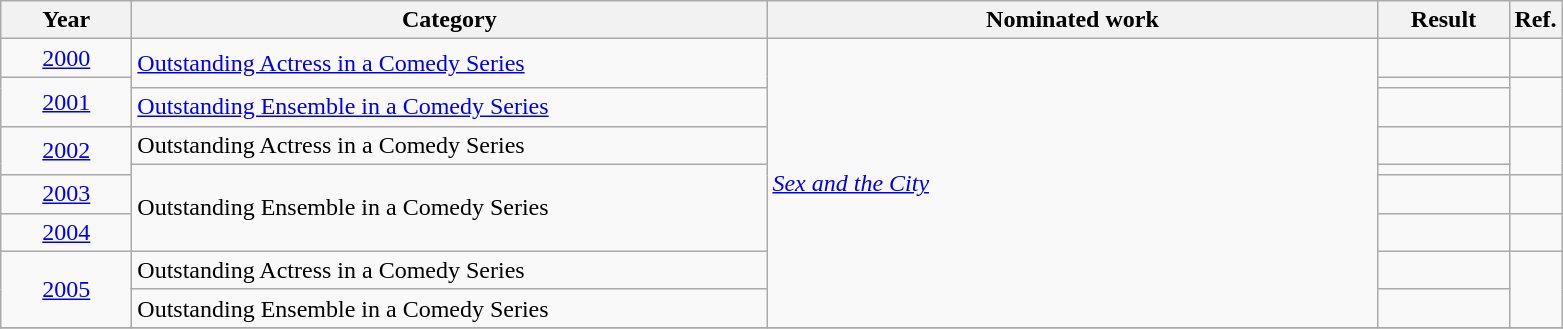<table class=wikitable>
<tr>
<th scope="col" style="width:5em;">Year</th>
<th scope="col" style="width:26em;">Category</th>
<th scope="col" style="width:25em;">Nominated work</th>
<th scope="col" style="width:5em;">Result</th>
<th>Ref.</th>
</tr>
<tr>
<td style="text-align:center;"><a href='#'>2000</a></td>
<td rowspan="2"><a href='#'>Outstanding Actress in a Comedy Series</a></td>
<td rowspan="9"><em><a href='#'>Sex and the City</a></em></td>
<td></td>
<td></td>
</tr>
<tr>
<td style="text-align:center;", rowspan="2"><a href='#'>2001</a></td>
<td></td>
<td rowspan="2"></td>
</tr>
<tr>
<td><a href='#'>Outstanding Ensemble in a Comedy Series</a></td>
<td></td>
</tr>
<tr>
<td style="text-align:center;", rowspan="2"><a href='#'>2002</a></td>
<td>Outstanding Actress in a Comedy Series</td>
<td></td>
<td rowspan="2"></td>
</tr>
<tr>
<td rowspan="3">Outstanding Ensemble in a Comedy Series</td>
<td></td>
</tr>
<tr>
<td style="text-align:center;"><a href='#'>2003</a></td>
<td></td>
<td></td>
</tr>
<tr>
<td style="text-align:center;"><a href='#'>2004</a></td>
<td></td>
<td></td>
</tr>
<tr>
<td style="text-align:center;", rowspan="2"><a href='#'>2005</a></td>
<td>Outstanding Actress in a Comedy Series</td>
<td></td>
<td rowspan="2"></td>
</tr>
<tr>
<td>Outstanding Ensemble in a Comedy Series</td>
<td></td>
</tr>
<tr>
</tr>
</table>
